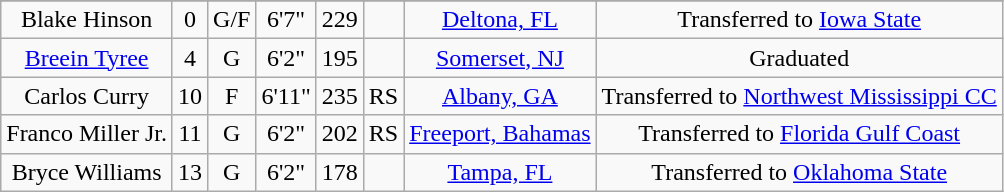<table class="wikitable sortable sortable" style="text-align: center">
<tr align=center>
</tr>
<tr>
<td>Blake Hinson</td>
<td>0</td>
<td>G/F</td>
<td>6'7"</td>
<td>229</td>
<td></td>
<td><a href='#'>Deltona, FL</a></td>
<td>Transferred to <a href='#'>Iowa State</a></td>
</tr>
<tr>
<td><a href='#'>Breein Tyree</a></td>
<td>4</td>
<td>G</td>
<td>6'2"</td>
<td>195</td>
<td></td>
<td><a href='#'>Somerset, NJ</a></td>
<td>Graduated</td>
</tr>
<tr>
<td>Carlos Curry</td>
<td>10</td>
<td>F</td>
<td>6'11"</td>
<td>235</td>
<td>RS </td>
<td><a href='#'>Albany, GA</a></td>
<td>Transferred to <a href='#'>Northwest Mississippi CC</a></td>
</tr>
<tr>
<td>Franco Miller Jr.</td>
<td>11</td>
<td>G</td>
<td>6'2"</td>
<td>202</td>
<td>RS </td>
<td><a href='#'>Freeport, Bahamas</a></td>
<td>Transferred to <a href='#'>Florida Gulf Coast</a></td>
</tr>
<tr>
<td>Bryce Williams</td>
<td>13</td>
<td>G</td>
<td>6'2"</td>
<td>178</td>
<td></td>
<td><a href='#'>Tampa, FL</a></td>
<td>Transferred to <a href='#'>Oklahoma State</a></td>
</tr>
</table>
